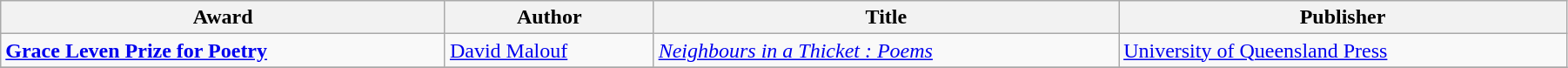<table class="wikitable" width=95%>
<tr>
<th>Award</th>
<th>Author</th>
<th>Title</th>
<th>Publisher</th>
</tr>
<tr>
<td><strong><a href='#'>Grace Leven Prize for Poetry</a></strong></td>
<td><a href='#'>David Malouf</a></td>
<td><em><a href='#'>Neighbours in a Thicket : Poems</a></em></td>
<td><a href='#'>University of Queensland Press</a></td>
</tr>
<tr>
</tr>
</table>
